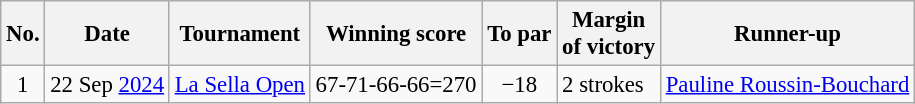<table class="wikitable" style="font-size:95%;">
<tr>
<th>No.</th>
<th>Date</th>
<th>Tournament</th>
<th>Winning score</th>
<th>To par</th>
<th>Margin<br>of victory</th>
<th>Runner-up</th>
</tr>
<tr>
<td align=center>1</td>
<td align=right>22 Sep <a href='#'>2024</a></td>
<td><a href='#'>La Sella Open</a></td>
<td align=right>67-71-66-66=270</td>
<td align=center>−18</td>
<td>2 strokes</td>
<td> <a href='#'>Pauline Roussin-Bouchard</a></td>
</tr>
</table>
